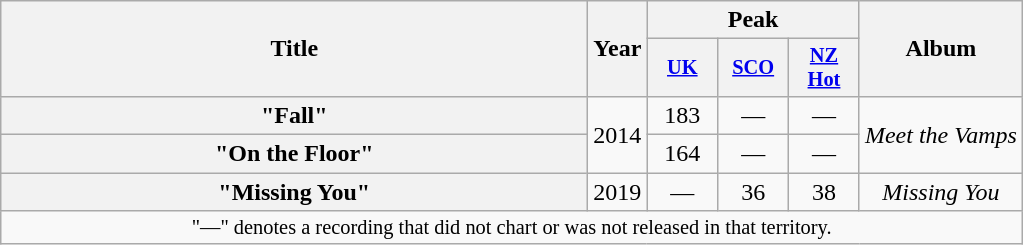<table class="wikitable plainrowheaders" style="text-align:center;">
<tr>
<th scope="col" rowspan="2" style="width:24em;">Title</th>
<th scope="col" rowspan="2" style="width:1em;">Year</th>
<th scope="col" colspan="3">Peak</th>
<th scope="col" rowspan="2">Album</th>
</tr>
<tr>
<th scope="col" style="width:3em;font-size:85%;"><a href='#'>UK</a><br></th>
<th scope="col" style="width:3em;font-size:85%;"><a href='#'>SCO</a><br></th>
<th scope="col" style="width:3em;font-size:85%;"><a href='#'>NZ<br>Hot</a><br></th>
</tr>
<tr>
<th scope="row">"Fall"</th>
<td rowspan="2">2014</td>
<td>183</td>
<td>—</td>
<td>—</td>
<td rowspan="2"><em>Meet the Vamps</em></td>
</tr>
<tr>
<th scope="row">"On the Floor"</th>
<td>164</td>
<td>—</td>
<td>—</td>
</tr>
<tr>
<th scope="row">"Missing You"</th>
<td>2019</td>
<td>—</td>
<td>36</td>
<td>38</td>
<td><em>Missing You</em></td>
</tr>
<tr>
<td colspan="20" style="text-align:center; font-size:85%;">"—" denotes a recording that did not chart or was not released in that territory.</td>
</tr>
</table>
